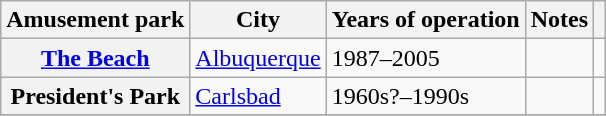<table class="wikitable plainrowheaders sortable">
<tr>
<th scope="col">Amusement park</th>
<th scope="col">City</th>
<th scope="col">Years of operation</th>
<th scope="col" class="unsortable">Notes</th>
<th scope="col" class="unsortable"></th>
</tr>
<tr>
<th scope="row"><a href='#'>The Beach</a></th>
<td><a href='#'>Albuquerque</a></td>
<td>1987–2005</td>
<td></td>
<td style="text-align:center;"></td>
</tr>
<tr>
<th scope="row">President's Park</th>
<td><a href='#'>Carlsbad</a></td>
<td>1960s?–1990s</td>
<td></td>
<td style="text-align:center;"></td>
</tr>
<tr>
</tr>
</table>
